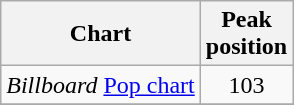<table class="wikitable">
<tr>
<th>Chart</th>
<th>Peak <br> position</th>
</tr>
<tr>
<td><em>Billboard</em> <a href='#'>Pop chart</a></td>
<td align="center">103</td>
</tr>
<tr>
</tr>
</table>
